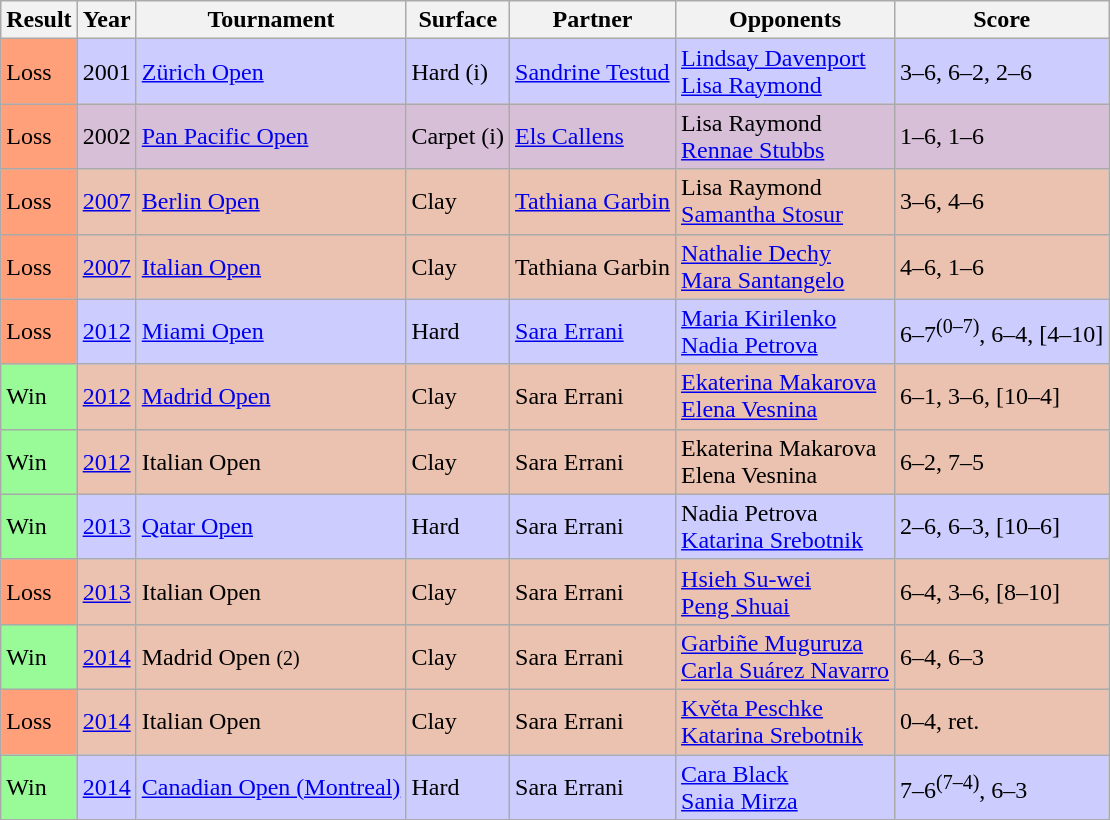<table class="sortable wikitable">
<tr>
<th>Result</th>
<th>Year</th>
<th>Tournament</th>
<th>Surface</th>
<th>Partner</th>
<th>Opponents</th>
<th class="unsortable">Score</th>
</tr>
<tr bgcolor=CCCCFF>
<td bgcolor=ffa07a>Loss</td>
<td>2001</td>
<td><a href='#'>Zürich Open</a></td>
<td>Hard (i)</td>
<td> <a href='#'>Sandrine Testud</a></td>
<td> <a href='#'>Lindsay Davenport</a> <br>  <a href='#'>Lisa Raymond</a></td>
<td>3–6, 6–2, 2–6</td>
</tr>
<tr bgcolor=thistle>
<td bgcolor=ffa07a>Loss</td>
<td>2002</td>
<td><a href='#'>Pan Pacific Open</a></td>
<td>Carpet (i)</td>
<td> <a href='#'>Els Callens</a></td>
<td> Lisa Raymond<br> <a href='#'>Rennae Stubbs</a></td>
<td>1–6, 1–6</td>
</tr>
<tr bgcolor=EBC2AF>
<td bgcolor=ffa07a>Loss</td>
<td><a href='#'>2007</a></td>
<td><a href='#'>Berlin Open</a></td>
<td>Clay</td>
<td> <a href='#'>Tathiana Garbin</a></td>
<td> Lisa Raymond<br> <a href='#'>Samantha Stosur</a></td>
<td>3–6, 4–6</td>
</tr>
<tr bgcolor=EBC2AF>
<td bgcolor=ffa07a>Loss</td>
<td><a href='#'>2007</a></td>
<td><a href='#'>Italian Open</a></td>
<td>Clay</td>
<td> Tathiana Garbin</td>
<td> <a href='#'>Nathalie Dechy</a> <br>  <a href='#'>Mara Santangelo</a></td>
<td>4–6, 1–6</td>
</tr>
<tr bgcolor=CCCCFF>
<td bgcolor=ffa07a>Loss</td>
<td><a href='#'>2012</a></td>
<td><a href='#'>Miami Open</a></td>
<td>Hard</td>
<td> <a href='#'>Sara Errani</a></td>
<td> <a href='#'>Maria Kirilenko</a> <br>  <a href='#'>Nadia Petrova</a></td>
<td>6–7<sup>(0–7)</sup>, 6–4, [4–10]</td>
</tr>
<tr bgcolor=EBC2AF>
<td bgcolor=98FB98>Win</td>
<td><a href='#'>2012</a></td>
<td><a href='#'>Madrid Open</a></td>
<td>Clay</td>
<td> Sara Errani</td>
<td> <a href='#'>Ekaterina Makarova</a> <br> <a href='#'>Elena Vesnina</a></td>
<td>6–1, 3–6, [10–4]</td>
</tr>
<tr bgcolor=EBC2AF>
<td bgcolor=98FB98>Win</td>
<td><a href='#'>2012</a></td>
<td>Italian Open</td>
<td>Clay</td>
<td> Sara Errani</td>
<td> Ekaterina Makarova<br> Elena Vesnina</td>
<td>6–2, 7–5</td>
</tr>
<tr bgcolor=CCCCFF>
<td bgcolor=98FB98>Win</td>
<td><a href='#'>2013</a></td>
<td><a href='#'>Qatar Open</a></td>
<td>Hard</td>
<td> Sara Errani</td>
<td> Nadia Petrova<br> <a href='#'>Katarina Srebotnik</a></td>
<td>2–6, 6–3, [10–6]</td>
</tr>
<tr bgcolor=EBC2AF>
<td bgcolor=ffa07a>Loss</td>
<td><a href='#'>2013</a></td>
<td>Italian Open</td>
<td>Clay</td>
<td> Sara Errani</td>
<td> <a href='#'>Hsieh Su-wei</a> <br>  <a href='#'>Peng Shuai</a></td>
<td>6–4, 3–6, [8–10]</td>
</tr>
<tr bgcolor=EBC2AF>
<td bgcolor=98FB98>Win</td>
<td><a href='#'>2014</a></td>
<td>Madrid Open <small>(2)</small></td>
<td>Clay</td>
<td> Sara Errani</td>
<td> <a href='#'>Garbiñe Muguruza</a> <br>  <a href='#'>Carla Suárez Navarro</a></td>
<td>6–4, 6–3</td>
</tr>
<tr bgcolor=EBC2AF>
<td bgcolor=ffa07a>Loss</td>
<td><a href='#'>2014</a></td>
<td>Italian Open</td>
<td>Clay</td>
<td> Sara Errani</td>
<td> <a href='#'>Květa Peschke</a> <br>  <a href='#'>Katarina Srebotnik</a></td>
<td>0–4, ret.</td>
</tr>
<tr bgcolor=CCCCFF>
<td bgcolor=98FB98>Win</td>
<td><a href='#'>2014</a></td>
<td><a href='#'>Canadian Open (Montreal)</a></td>
<td>Hard</td>
<td> Sara Errani</td>
<td> <a href='#'>Cara Black</a> <br>  <a href='#'>Sania Mirza</a></td>
<td>7–6<sup>(7–4)</sup>, 6–3</td>
</tr>
</table>
